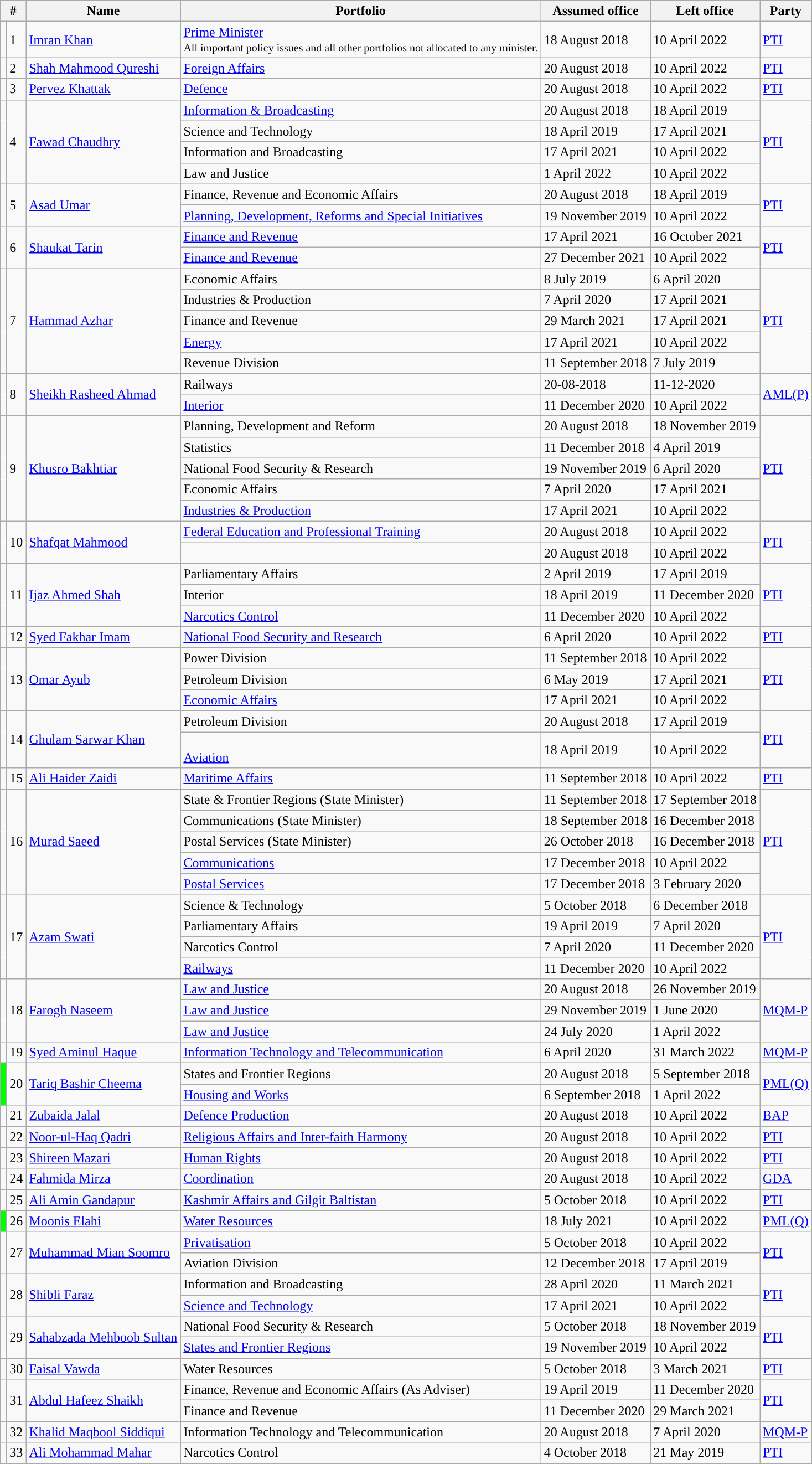<table class="wikitable sortable">
<tr>
<th colspan="2">#</th>
<th>Name</th>
<th>Portfolio</th>
<th>Assumed office</th>
<th>Left office</th>
<th>Party</th>
</tr>
<tr>
<td align=center style="background-color: "></td>
<td>1</td>
<td><a href='#'>Imran Khan</a></td>
<td style="text-align:left;"><a href='#'>Prime Minister</a><br><small>All important policy issues and all other portfolios not allocated to any minister.</small></td>
<td style="text-align:left;">18 August 2018</td>
<td>10 April 2022</td>
<td><a href='#'>PTI</a></td>
</tr>
<tr>
<td align=center style="background-color: "></td>
<td>2</td>
<td><a href='#'>Shah Mahmood Qureshi</a></td>
<td style="text-align:left;"><a href='#'>Foreign Affairs</a></td>
<td style="text-align:left;">20 August 2018</td>
<td>10 April 2022</td>
<td><a href='#'>PTI</a></td>
</tr>
<tr>
<td align=center style="background-color: "></td>
<td>3</td>
<td><a href='#'>Pervez Khattak</a></td>
<td style="text-align:left;"><a href='#'>Defence</a></td>
<td style="text-align:left;">20 August 2018</td>
<td>10 April 2022</td>
<td><a href='#'>PTI</a></td>
</tr>
<tr>
<td rowspan="4" align=center style="background-color: "></td>
<td rowspan="4">4</td>
<td rowspan="4"><a href='#'>Fawad Chaudhry</a></td>
<td style="text-align:left;"><a href='#'>Information & Broadcasting</a></td>
<td style="text-align:left;">20  August 2018</td>
<td>18 April  2019</td>
<td rowspan="4"><a href='#'>PTI</a></td>
</tr>
<tr>
<td>Science and Technology</td>
<td>18 April 2019</td>
<td>17 April 2021</td>
</tr>
<tr>
<td>Information and Broadcasting</td>
<td>17 April 2021</td>
<td>10 April 2022</td>
</tr>
<tr>
<td>Law and Justice</td>
<td>1 April 2022</td>
<td>10 April 2022</td>
</tr>
<tr>
<td rowspan="2" align=center style="background-color:"></td>
<td rowspan="2">5</td>
<td rowspan="2"><a href='#'>Asad Umar</a></td>
<td>Finance, Revenue and Economic Affairs</td>
<td>20 August 2018</td>
<td>18 April 2019</td>
<td rowspan="2"><a href='#'>PTI</a></td>
</tr>
<tr>
<td><a href='#'>Planning, Development, Reforms and Special Initiatives</a></td>
<td>19 November 2019</td>
<td>10 April 2022</td>
</tr>
<tr>
<td rowspan="2" align=center style="background-color:"></td>
<td rowspan="2">6</td>
<td rowspan="2"><a href='#'>Shaukat Tarin</a></td>
<td><a href='#'>Finance and Revenue</a></td>
<td>17 April 2021</td>
<td>16 October 2021</td>
<td rowspan="2"><a href='#'>PTI</a></td>
</tr>
<tr>
<td><a href='#'>Finance and Revenue</a></td>
<td>27 December 2021</td>
<td>10 April 2022</td>
</tr>
<tr>
<td rowspan="5" align=center style="background-color:"></td>
<td rowspan="5">7</td>
<td rowspan="5"><a href='#'>Hammad Azhar</a></td>
<td style="text-align:left;">Economic Affairs</td>
<td style="text-align:left;">8 July 2019</td>
<td>6 April 2020</td>
<td rowspan="5"><a href='#'>PTI</a></td>
</tr>
<tr>
<td>Industries & Production</td>
<td>7 April 2020</td>
<td>17 April 2021</td>
</tr>
<tr>
<td>Finance and Revenue</td>
<td>29 March 2021</td>
<td>17 April 2021</td>
</tr>
<tr>
<td><a href='#'>Energy</a></td>
<td>17 April 2021</td>
<td>10 April 2022</td>
</tr>
<tr>
<td>Revenue Division</td>
<td>11 September 2018</td>
<td>7 July 2019</td>
</tr>
<tr>
<td rowspan="2" align=center style="background-color:"></td>
<td rowspan="2">8</td>
<td rowspan="2"><a href='#'>Sheikh Rasheed Ahmad</a></td>
<td>Railways</td>
<td style="text-align:left;">20-08-2018</td>
<td>11-12-2020</td>
<td rowspan="2"><a href='#'>AML(P)</a></td>
</tr>
<tr>
<td><a href='#'>Interior</a></td>
<td>11 December 2020</td>
<td>10 April 2022</td>
</tr>
<tr>
<td rowspan="5" align=center style="background-color:"></td>
<td rowspan="5">9</td>
<td rowspan="5"><a href='#'>Khusro Bakhtiar</a></td>
<td>Planning, Development and Reform</td>
<td>20 August 2018</td>
<td>18 November 2019</td>
<td rowspan="5"><a href='#'>PTI</a></td>
</tr>
<tr>
<td>Statistics</td>
<td>11 December 2018</td>
<td>4 April 2019</td>
</tr>
<tr>
<td>National Food Security & Research</td>
<td>19 November 2019</td>
<td>6 April 2020</td>
</tr>
<tr>
<td>Economic Affairs</td>
<td>7 April 2020</td>
<td>17 April 2021</td>
</tr>
<tr>
<td><a href='#'>Industries & Production</a></td>
<td>17 April 2021</td>
<td>10 April 2022</td>
</tr>
<tr>
<td rowspan="2" align=center style="background-color:"></td>
<td rowspan="2">10</td>
<td rowspan="2"><a href='#'>Shafqat Mahmood</a></td>
<td style="text-align:left;"><a href='#'>Federal Education and Professional Training</a></td>
<td style="text-align:left;">20 August 2018</td>
<td>10 April 2022</td>
<td rowspan="2"><a href='#'>PTI</a></td>
</tr>
<tr>
<td></td>
<td>20 August 2018</td>
<td>10 April 2022</td>
</tr>
<tr>
<td rowspan="3" align=center style="background-color:"></td>
<td rowspan="3">11</td>
<td rowspan="3"><a href='#'>Ijaz Ahmed Shah</a></td>
<td>Parliamentary Affairs</td>
<td>2 April 2019</td>
<td>17 April 2019</td>
<td rowspan="3"><a href='#'>PTI</a></td>
</tr>
<tr>
<td>Interior</td>
<td>18 April 2019</td>
<td>11 December 2020</td>
</tr>
<tr>
<td><a href='#'>Narcotics Control</a></td>
<td>11 December 2020</td>
<td>10 April 2022</td>
</tr>
<tr>
<td align=center style="background-color:"></td>
<td>12</td>
<td><a href='#'>Syed Fakhar Imam</a></td>
<td><a href='#'>National Food Security and Research</a></td>
<td>6 April 2020</td>
<td>10 April 2022</td>
<td><a href='#'>PTI</a></td>
</tr>
<tr>
<td rowspan="3" align=center style="background-color:"></td>
<td rowspan="3">13</td>
<td rowspan="3"><a href='#'>Omar Ayub</a></td>
<td>Power Division</td>
<td>11 September 2018</td>
<td>10 April 2022</td>
<td rowspan="3"><a href='#'>PTI</a></td>
</tr>
<tr>
<td>Petroleum Division</td>
<td>6 May 2019</td>
<td>17 April 2021</td>
</tr>
<tr>
<td><a href='#'>Economic Affairs</a></td>
<td>17 April 2021</td>
<td>10 April 2022</td>
</tr>
<tr>
<td rowspan="2" align=center style="background-color:"></td>
<td rowspan="2">14</td>
<td rowspan="2"><a href='#'>Ghulam Sarwar Khan</a></td>
<td>Petroleum Division</td>
<td>20 August 2018</td>
<td>17 April 2019</td>
<td rowspan="2"><a href='#'>PTI</a></td>
</tr>
<tr>
<td style="text-align:left;"><br><a href='#'>Aviation</a></td>
<td style="text-align:left;">18 April 2019</td>
<td>10 April 2022</td>
</tr>
<tr>
<td align=center style="background-color:"></td>
<td>15</td>
<td><a href='#'>Ali Haider Zaidi</a></td>
<td style="text-align:left;"><a href='#'>Maritime Affairs</a></td>
<td style="text-align:left;">11 September 2018</td>
<td>10 April 2022</td>
<td><a href='#'>PTI</a></td>
</tr>
<tr>
<td rowspan="5" align=center style="background-color:"></td>
<td rowspan="5">16</td>
<td rowspan="5"><a href='#'>Murad Saeed</a></td>
<td style="text-align:left;">State & Frontier Regions (State Minister)</td>
<td style="text-align:left;">11 September 2018</td>
<td>17 September 2018</td>
<td rowspan="5"><a href='#'>PTI</a></td>
</tr>
<tr>
<td>Communications (State Minister)</td>
<td>18 September 2018</td>
<td>16 December 2018</td>
</tr>
<tr>
<td>Postal Services (State Minister)</td>
<td>26 October 2018</td>
<td>16 December 2018</td>
</tr>
<tr>
<td><a href='#'>Communications</a></td>
<td>17 December 2018</td>
<td>10 April 2022</td>
</tr>
<tr>
<td><a href='#'>Postal Services</a></td>
<td>17 December 2018</td>
<td>3 February 2020</td>
</tr>
<tr>
<td rowspan="4" align=center style="background-color:"></td>
<td rowspan="4">17</td>
<td rowspan="4"><a href='#'>Azam Swati</a></td>
<td>Science & Technology</td>
<td>5 October 2018</td>
<td>6 December 2018</td>
<td rowspan="4"><a href='#'>PTI</a></td>
</tr>
<tr>
<td>Parliamentary Affairs</td>
<td>19 April 2019</td>
<td>7 April 2020</td>
</tr>
<tr>
<td>Narcotics Control</td>
<td>7 April 2020</td>
<td>11 December 2020</td>
</tr>
<tr>
<td style="text-align:left;"><a href='#'>Railways</a></td>
<td style="text-align:left;">11 December 2020</td>
<td>10 April 2022</td>
</tr>
<tr>
<td rowspan="3" align=center style="background-color:"></td>
<td rowspan="3">18</td>
<td rowspan="3"><a href='#'>Farogh Naseem</a></td>
<td style="text-align:left;"><a href='#'>Law and Justice</a></td>
<td style="text-align:left;">20 August 2018</td>
<td>26 November 2019</td>
<td rowspan="3"><a href='#'>MQM-P</a></td>
</tr>
<tr>
<td><a href='#'>Law and Justice</a></td>
<td>29 November 2019</td>
<td>1 June 2020</td>
</tr>
<tr>
<td><a href='#'>Law and Justice</a></td>
<td>24 July 2020</td>
<td>1 April 2022</td>
</tr>
<tr>
<td align=center style="background-color:"></td>
<td>19</td>
<td><a href='#'>Syed Aminul Haque</a></td>
<td style="text-align:left;"><a href='#'>Information Technology and Telecommunication</a></td>
<td style="text-align:left;">6 April 2020</td>
<td>31 March 2022</td>
<td><a href='#'>MQM-P</a></td>
</tr>
<tr>
<td rowspan="2" align=center style="background-color:Lime"></td>
<td rowspan="2">20</td>
<td rowspan="2"><a href='#'>Tariq Bashir Cheema</a></td>
<td>States and Frontier Regions</td>
<td>20 August 2018</td>
<td>5 September 2018</td>
<td rowspan="2"><a href='#'>PML(Q)</a></td>
</tr>
<tr>
<td style="text-align:left;"><a href='#'>Housing and Works</a></td>
<td style="text-align:left;">6 September 2018</td>
<td>1 April 2022</td>
</tr>
<tr>
<td align=center style="background-color:"></td>
<td>21</td>
<td><a href='#'>Zubaida Jalal</a></td>
<td style="text-align:left;"><a href='#'>Defence Production</a></td>
<td style="text-align:left;">20 August 2018</td>
<td>10 April 2022</td>
<td><a href='#'>BAP</a></td>
</tr>
<tr>
<td align=center style="background-color:"></td>
<td>22</td>
<td><a href='#'>Noor-ul-Haq Qadri</a></td>
<td style="text-align:left;"><a href='#'>Religious Affairs and Inter-faith Harmony</a></td>
<td style="text-align:left;">20 August 2018</td>
<td>10 April 2022</td>
<td><a href='#'>PTI</a></td>
</tr>
<tr>
<td align=center style="background-color:"></td>
<td>23</td>
<td><a href='#'>Shireen Mazari</a></td>
<td style="text-align:left;"><a href='#'>Human Rights</a></td>
<td style="text-align:left;">20 August 2018</td>
<td>10 April 2022</td>
<td><a href='#'>PTI</a></td>
</tr>
<tr>
<td align=center style="background-color:"></td>
<td>24</td>
<td><a href='#'>Fahmida Mirza</a></td>
<td><a href='#'>Coordination</a></td>
<td>20 August 2018</td>
<td>10 April 2022</td>
<td><a href='#'>GDA</a></td>
</tr>
<tr>
<td align=center style="background-color:"></td>
<td>25</td>
<td><a href='#'>Ali Amin Gandapur</a></td>
<td><a href='#'>Kashmir Affairs and Gilgit Baltistan</a></td>
<td>5 October 2018</td>
<td>10 April 2022</td>
<td><a href='#'>PTI</a></td>
</tr>
<tr>
<td align=center style="background-color:Lime"></td>
<td>26</td>
<td><a href='#'>Moonis Elahi</a></td>
<td><a href='#'>Water Resources</a></td>
<td>18 July 2021</td>
<td>10 April 2022</td>
<td><a href='#'>PML(Q)</a></td>
</tr>
<tr>
<td rowspan="2" align=center style="background-color:"></td>
<td rowspan="2">27</td>
<td rowspan="2"><a href='#'>Muhammad Mian Soomro</a></td>
<td><a href='#'>Privatisation</a></td>
<td>5 October 2018</td>
<td>10 April 2022</td>
<td rowspan="2"><a href='#'>PTI</a></td>
</tr>
<tr>
<td>Aviation Division</td>
<td>12 December 2018</td>
<td>17 April 2019</td>
</tr>
<tr>
<td rowspan="2" align=center style="background-color:"></td>
<td rowspan="2">28</td>
<td rowspan="2"><a href='#'>Shibli Faraz</a></td>
<td>Information and Broadcasting</td>
<td>28 April 2020</td>
<td>11 March 2021</td>
<td rowspan="2"><a href='#'>PTI</a></td>
</tr>
<tr>
<td><a href='#'>Science and Technology</a></td>
<td>17 April 2021</td>
<td>10 April 2022</td>
</tr>
<tr>
<td rowspan="2" align=center style="background-color:"></td>
<td rowspan="2">29</td>
<td rowspan="2"><a href='#'>Sahabzada Mehboob Sultan</a></td>
<td>National Food Security & Research</td>
<td>5 October 2018</td>
<td>18 November 2019</td>
<td rowspan="2"><a href='#'>PTI</a></td>
</tr>
<tr>
<td><a href='#'>States and Frontier Regions</a></td>
<td>19 November 2019</td>
<td>10 April 2022</td>
</tr>
<tr>
<td align=center style="background-color:"></td>
<td>30</td>
<td><a href='#'>Faisal Vawda</a></td>
<td>Water Resources</td>
<td>5 October 2018</td>
<td>3 March 2021</td>
<td><a href='#'>PTI</a></td>
</tr>
<tr>
<td rowspan="2" align=center style="background-color:"></td>
<td rowspan="2">31</td>
<td rowspan="2"><a href='#'>Abdul Hafeez Shaikh</a></td>
<td>Finance, Revenue and Economic Affairs (As Adviser)</td>
<td>19 April 2019</td>
<td>11 December 2020</td>
<td rowspan="2"><a href='#'>PTI</a></td>
</tr>
<tr>
<td>Finance and Revenue</td>
<td>11 December 2020</td>
<td>29 March 2021</td>
</tr>
<tr>
<td align=center style="background-color:"></td>
<td>32</td>
<td><a href='#'>Khalid Maqbool Siddiqui</a></td>
<td>Information Technology and Telecommunication</td>
<td>20 August 2018</td>
<td>7 April 2020</td>
<td><a href='#'>MQM-P</a></td>
</tr>
<tr>
<td align=center style="background-color:"></td>
<td>33</td>
<td><a href='#'>Ali Mohammad Mahar</a></td>
<td>Narcotics Control</td>
<td>4 October 2018</td>
<td>21 May 2019</td>
<td><a href='#'>PTI</a></td>
</tr>
</table>
